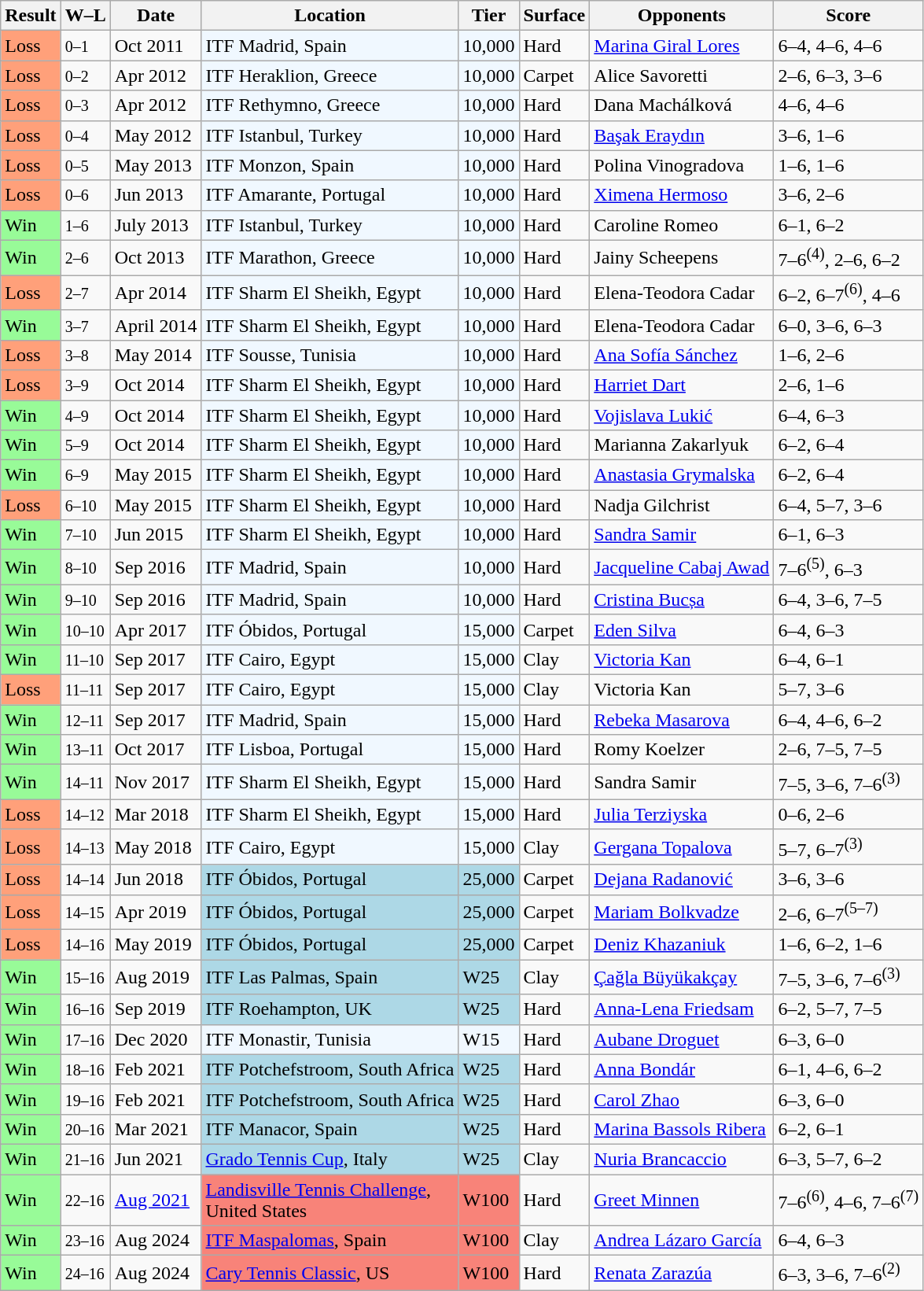<table class="sortable wikitable">
<tr>
<th>Result</th>
<th class="unsortable">W–L</th>
<th>Date</th>
<th>Location</th>
<th>Tier</th>
<th>Surface</th>
<th>Opponents</th>
<th class="unsortable">Score</th>
</tr>
<tr>
<td bgcolor=#ffa07a>Loss</td>
<td><small>0–1</small></td>
<td>Oct 2011</td>
<td bgcolor="#f0f8ff">ITF Madrid, Spain</td>
<td bgcolor="#f0f8ff">10,000</td>
<td>Hard</td>
<td> <a href='#'>Marina Giral Lores</a></td>
<td>6–4, 4–6, 4–6</td>
</tr>
<tr>
<td bgcolor=#ffa07a>Loss</td>
<td><small>0–2</small></td>
<td>Apr 2012</td>
<td bgcolor="#f0f8ff">ITF Heraklion, Greece</td>
<td bgcolor="#f0f8ff">10,000</td>
<td>Carpet</td>
<td> Alice Savoretti</td>
<td>2–6, 6–3, 3–6</td>
</tr>
<tr>
<td bgcolor=#ffa07a>Loss</td>
<td><small>0–3</small></td>
<td>Apr 2012</td>
<td bgcolor="#f0f8ff">ITF Rethymno, Greece</td>
<td bgcolor="#f0f8ff">10,000</td>
<td>Hard</td>
<td> Dana Machálková</td>
<td>4–6, 4–6</td>
</tr>
<tr>
<td bgcolor=#ffa07a>Loss</td>
<td><small>0–4</small></td>
<td>May 2012</td>
<td bgcolor="#f0f8ff">ITF Istanbul, Turkey</td>
<td bgcolor="#f0f8ff">10,000</td>
<td>Hard</td>
<td> <a href='#'>Başak Eraydın</a></td>
<td>3–6, 1–6</td>
</tr>
<tr>
<td bgcolor=#ffa07a>Loss</td>
<td><small>0–5</small></td>
<td>May 2013</td>
<td bgcolor="#f0f8ff">ITF Monzon, Spain</td>
<td bgcolor="#f0f8ff">10,000</td>
<td>Hard</td>
<td> Polina Vinogradova</td>
<td>1–6, 1–6</td>
</tr>
<tr>
<td bgcolor=#ffa07a>Loss</td>
<td><small>0–6</small></td>
<td>Jun 2013</td>
<td bgcolor="#f0f8ff">ITF Amarante, Portugal</td>
<td bgcolor="#f0f8ff">10,000</td>
<td>Hard</td>
<td> <a href='#'>Ximena Hermoso</a></td>
<td>3–6, 2–6</td>
</tr>
<tr>
<td bgcolor=#98FB98>Win</td>
<td><small>1–6</small></td>
<td>July 2013</td>
<td bgcolor="#f0f8ff">ITF Istanbul, Turkey</td>
<td bgcolor="#f0f8ff">10,000</td>
<td>Hard</td>
<td> Caroline Romeo</td>
<td>6–1, 6–2</td>
</tr>
<tr>
<td bgcolor=#98FB98>Win</td>
<td><small>2–6</small></td>
<td>Oct 2013</td>
<td bgcolor="#f0f8ff">ITF Marathon, Greece</td>
<td bgcolor="#f0f8ff">10,000</td>
<td>Hard</td>
<td> Jainy Scheepens</td>
<td>7–6<sup>(4)</sup>, 2–6, 6–2</td>
</tr>
<tr>
<td bgcolor=#ffa07a>Loss</td>
<td><small>2–7</small></td>
<td>Apr 2014</td>
<td bgcolor="#f0f8ff">ITF Sharm El Sheikh, Egypt</td>
<td bgcolor="#f0f8ff">10,000</td>
<td>Hard</td>
<td> Elena-Teodora Cadar</td>
<td>6–2, 6–7<sup>(6)</sup>, 4–6</td>
</tr>
<tr>
<td bgcolor=#98FB98>Win</td>
<td><small>3–7</small></td>
<td>April 2014</td>
<td bgcolor="#f0f8ff">ITF Sharm El Sheikh, Egypt</td>
<td bgcolor="#f0f8ff">10,000</td>
<td>Hard</td>
<td> Elena-Teodora Cadar</td>
<td>6–0, 3–6, 6–3</td>
</tr>
<tr>
<td bgcolor=#ffa07a>Loss</td>
<td><small>3–8</small></td>
<td>May 2014</td>
<td bgcolor="#f0f8ff">ITF Sousse, Tunisia</td>
<td bgcolor="#f0f8ff">10,000</td>
<td>Hard</td>
<td> <a href='#'>Ana Sofía Sánchez</a></td>
<td>1–6, 2–6</td>
</tr>
<tr>
<td bgcolor=#ffa07a>Loss</td>
<td><small>3–9</small></td>
<td>Oct 2014</td>
<td bgcolor="#f0f8ff">ITF Sharm El Sheikh, Egypt</td>
<td bgcolor="#f0f8ff">10,000</td>
<td>Hard</td>
<td> <a href='#'>Harriet Dart</a></td>
<td>2–6, 1–6</td>
</tr>
<tr>
<td bgcolor=#98FB98>Win</td>
<td><small>4–9</small></td>
<td>Oct 2014</td>
<td bgcolor="#f0f8ff">ITF Sharm El Sheikh, Egypt</td>
<td bgcolor="#f0f8ff">10,000</td>
<td>Hard</td>
<td> <a href='#'>Vojislava Lukić</a></td>
<td>6–4, 6–3</td>
</tr>
<tr>
<td bgcolor=#98FB98>Win</td>
<td><small>5–9</small></td>
<td>Oct 2014</td>
<td bgcolor="#f0f8ff">ITF Sharm El Sheikh, Egypt</td>
<td bgcolor="#f0f8ff">10,000</td>
<td>Hard</td>
<td> Marianna Zakarlyuk</td>
<td>6–2, 6–4</td>
</tr>
<tr>
<td bgcolor=#98FB98>Win</td>
<td><small>6–9</small></td>
<td>May 2015</td>
<td bgcolor="#f0f8ff">ITF Sharm El Sheikh, Egypt</td>
<td bgcolor="#f0f8ff">10,000</td>
<td>Hard</td>
<td> <a href='#'>Anastasia Grymalska</a></td>
<td>6–2, 6–4</td>
</tr>
<tr>
<td bgcolor=#ffa07a>Loss</td>
<td><small>6–10</small></td>
<td>May 2015</td>
<td bgcolor="#f0f8ff">ITF Sharm El Sheikh, Egypt</td>
<td bgcolor="#f0f8ff">10,000</td>
<td>Hard</td>
<td> Nadja Gilchrist</td>
<td>6–4, 5–7, 3–6</td>
</tr>
<tr>
<td bgcolor=#98FB98>Win</td>
<td><small>7–10</small></td>
<td>Jun 2015</td>
<td bgcolor="#f0f8ff">ITF Sharm El Sheikh, Egypt</td>
<td bgcolor="#f0f8ff">10,000</td>
<td>Hard</td>
<td> <a href='#'>Sandra Samir</a></td>
<td>6–1, 6–3</td>
</tr>
<tr>
<td bgcolor=#98FB98>Win</td>
<td><small>8–10</small></td>
<td>Sep 2016</td>
<td bgcolor="#f0f8ff">ITF Madrid, Spain</td>
<td bgcolor="#f0f8ff">10,000</td>
<td>Hard</td>
<td> <a href='#'>Jacqueline Cabaj Awad</a></td>
<td>7–6<sup>(5)</sup>, 6–3</td>
</tr>
<tr>
<td bgcolor=#98FB98>Win</td>
<td><small>9–10</small></td>
<td>Sep 2016</td>
<td bgcolor="#f0f8ff">ITF Madrid, Spain</td>
<td bgcolor="#f0f8ff">10,000</td>
<td>Hard</td>
<td> <a href='#'>Cristina Bucșa</a></td>
<td>6–4, 3–6, 7–5</td>
</tr>
<tr>
<td bgcolor=#98FB98>Win</td>
<td><small>10–10</small></td>
<td>Apr 2017</td>
<td bgcolor="#f0f8ff">ITF Óbidos, Portugal</td>
<td bgcolor="#f0f8ff">15,000</td>
<td>Carpet</td>
<td> <a href='#'>Eden Silva</a></td>
<td>6–4, 6–3</td>
</tr>
<tr>
<td bgcolor=#98FB98>Win</td>
<td><small>11–10</small></td>
<td>Sep 2017</td>
<td bgcolor="#f0f8ff">ITF Cairo, Egypt</td>
<td bgcolor="#f0f8ff">15,000</td>
<td>Clay</td>
<td> <a href='#'>Victoria Kan</a></td>
<td>6–4, 6–1</td>
</tr>
<tr>
<td bgcolor=#ffa07a>Loss</td>
<td><small>11–11</small></td>
<td>Sep 2017</td>
<td bgcolor="#f0f8ff">ITF Cairo, Egypt</td>
<td bgcolor="#f0f8ff">15,000</td>
<td>Clay</td>
<td> Victoria Kan</td>
<td>5–7, 3–6</td>
</tr>
<tr>
<td bgcolor=#98FB98>Win</td>
<td><small>12–11</small></td>
<td>Sep 2017</td>
<td bgcolor="#f0f8ff">ITF Madrid, Spain</td>
<td bgcolor="#f0f8ff">15,000</td>
<td>Hard</td>
<td> <a href='#'>Rebeka Masarova</a></td>
<td>6–4, 4–6, 6–2</td>
</tr>
<tr>
<td bgcolor=#98FB98>Win</td>
<td><small>13–11</small></td>
<td>Oct 2017</td>
<td bgcolor="#f0f8ff">ITF Lisboa, Portugal</td>
<td bgcolor="#f0f8ff">15,000</td>
<td>Hard</td>
<td> Romy Koelzer</td>
<td>2–6, 7–5, 7–5</td>
</tr>
<tr>
<td bgcolor=#98FB98>Win</td>
<td><small>14–11</small></td>
<td>Nov 2017</td>
<td bgcolor="#f0f8ff">ITF Sharm El Sheikh, Egypt</td>
<td bgcolor="#f0f8ff">15,000</td>
<td>Hard</td>
<td> Sandra Samir</td>
<td>7–5, 3–6, 7–6<sup>(3)</sup></td>
</tr>
<tr>
<td bgcolor=#ffa07a>Loss</td>
<td><small>14–12</small></td>
<td>Mar 2018</td>
<td bgcolor="#f0f8ff">ITF Sharm El Sheikh, Egypt</td>
<td bgcolor="#f0f8ff">15,000</td>
<td>Hard</td>
<td> <a href='#'>Julia Terziyska</a></td>
<td>0–6, 2–6</td>
</tr>
<tr>
<td bgcolor=#ffa07a>Loss</td>
<td><small>14–13</small></td>
<td>May 2018</td>
<td bgcolor="#f0f8ff">ITF Cairo, Egypt</td>
<td bgcolor="#f0f8ff">15,000</td>
<td>Clay</td>
<td> <a href='#'>Gergana Topalova</a></td>
<td>5–7, 6–7<sup>(3)</sup></td>
</tr>
<tr>
<td bgcolor=#ffa07a>Loss</td>
<td><small>14–14</small></td>
<td>Jun 2018</td>
<td bgcolor="lightblue">ITF Óbidos, Portugal</td>
<td bgcolor="lightblue">25,000</td>
<td>Carpet</td>
<td> <a href='#'>Dejana Radanović</a></td>
<td>3–6, 3–6</td>
</tr>
<tr>
<td bgcolor=#ffa07a>Loss</td>
<td><small>14–15</small></td>
<td>Apr 2019</td>
<td bgcolor="lightblue">ITF Óbidos, Portugal</td>
<td bgcolor="lightblue">25,000</td>
<td>Carpet</td>
<td> <a href='#'>Mariam Bolkvadze</a></td>
<td>2–6, 6–7<sup>(5–7)</sup></td>
</tr>
<tr>
<td bgcolor=#ffa07a>Loss</td>
<td><small>14–16</small></td>
<td>May 2019</td>
<td bgcolor="lightblue">ITF Óbidos, Portugal</td>
<td bgcolor="lightblue">25,000</td>
<td>Carpet</td>
<td> <a href='#'>Deniz Khazaniuk</a></td>
<td>1–6, 6–2, 1–6</td>
</tr>
<tr>
<td bgcolor=#98FB98>Win</td>
<td><small>15–16</small></td>
<td>Aug 2019</td>
<td bgcolor="lightblue">ITF Las Palmas, Spain</td>
<td bgcolor="lightblue">W25</td>
<td>Clay</td>
<td> <a href='#'>Çağla Büyükakçay</a></td>
<td>7–5, 3–6, 7–6<sup>(3)</sup></td>
</tr>
<tr>
<td bgcolor=#98FB98>Win</td>
<td><small>16–16</small></td>
<td>Sep 2019</td>
<td bgcolor="lightblue">ITF Roehampton, UK</td>
<td bgcolor="lightblue">W25</td>
<td>Hard</td>
<td> <a href='#'>Anna-Lena Friedsam</a></td>
<td>6–2, 5–7, 7–5</td>
</tr>
<tr>
<td bgcolor=#98FB98>Win</td>
<td><small>17–16</small></td>
<td>Dec 2020</td>
<td bgcolor="#f0f8ff">ITF Monastir, Tunisia</td>
<td bgcolor="#f0f8ff">W15</td>
<td>Hard</td>
<td> <a href='#'>Aubane Droguet</a></td>
<td>6–3, 6–0</td>
</tr>
<tr>
<td bgcolor=#98FB98>Win</td>
<td><small>18–16</small></td>
<td>Feb 2021</td>
<td bgcolor="lightblue">ITF Potchefstroom, South Africa</td>
<td bgcolor="lightblue">W25</td>
<td>Hard</td>
<td> <a href='#'>Anna Bondár</a></td>
<td>6–1, 4–6, 6–2</td>
</tr>
<tr>
<td bgcolor=#98FB98>Win</td>
<td><small>19–16</small></td>
<td>Feb 2021</td>
<td bgcolor="lightblue">ITF Potchefstroom, South Africa</td>
<td bgcolor="lightblue">W25</td>
<td>Hard</td>
<td> <a href='#'>Carol Zhao</a></td>
<td>6–3, 6–0</td>
</tr>
<tr>
<td bgcolor=#98FB98>Win</td>
<td><small>20–16</small></td>
<td>Mar 2021</td>
<td bgcolor="lightblue">ITF Manacor, Spain</td>
<td bgcolor="lightblue">W25</td>
<td>Hard</td>
<td> <a href='#'>Marina Bassols Ribera</a></td>
<td>6–2, 6–1</td>
</tr>
<tr>
<td bgcolor=#98FB98>Win</td>
<td><small>21–16</small></td>
<td>Jun 2021</td>
<td bgcolor="lightblue"><a href='#'>Grado Tennis Cup</a>, Italy</td>
<td bgcolor="lightblue">W25</td>
<td>Clay</td>
<td> <a href='#'>Nuria Brancaccio</a></td>
<td>6–3, 5–7, 6–2</td>
</tr>
<tr>
<td bgcolor=#98FB98>Win</td>
<td><small>22–16</small></td>
<td><a href='#'>Aug 2021</a></td>
<td bgcolor="#f88379"><a href='#'>Landisville Tennis Challenge</a>, <br>United States</td>
<td bgcolor="#f88379">W100</td>
<td>Hard</td>
<td> <a href='#'>Greet Minnen</a></td>
<td>7–6<sup>(6)</sup>, 4–6, 7–6<sup>(7)</sup></td>
</tr>
<tr>
<td bgcolor=#98FB98>Win</td>
<td><small>23–16</small></td>
<td>Aug 2024</td>
<td bgcolor="#f88379"><a href='#'>ITF Maspalomas</a>, Spain</td>
<td bgcolor="#f88379">W100</td>
<td>Clay</td>
<td> <a href='#'>Andrea Lázaro García</a></td>
<td>6–4, 6–3</td>
</tr>
<tr>
<td bgcolor=#98FB98>Win</td>
<td><small>24–16</small></td>
<td>Aug 2024</td>
<td bgcolor="#f88379"><a href='#'>Cary Tennis Classic</a>, US</td>
<td bgcolor="#f88379">W100</td>
<td>Hard</td>
<td> <a href='#'>Renata Zarazúa</a></td>
<td>6–3, 3–6, 7–6<sup>(2)</sup></td>
</tr>
</table>
